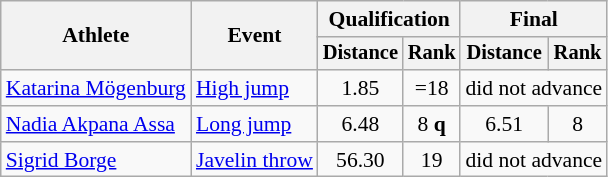<table class="wikitable" style="font-size:90%">
<tr>
<th rowspan=2>Athlete</th>
<th rowspan=2>Event</th>
<th colspan=2>Qualification</th>
<th colspan=2>Final</th>
</tr>
<tr style="font-size:95%">
<th>Distance</th>
<th>Rank</th>
<th>Distance</th>
<th>Rank</th>
</tr>
<tr align=center>
<td align=left><a href='#'>Katarina Mögenburg</a></td>
<td style="text-align:left;"><a href='#'>High jump</a></td>
<td>1.85</td>
<td>=18</td>
<td colspan=2>did not advance</td>
</tr>
<tr align=center>
<td align=left><a href='#'>Nadia Akpana Assa</a></td>
<td style="text-align:left;"><a href='#'>Long jump</a></td>
<td>6.48</td>
<td>8 <strong>q</strong></td>
<td>6.51</td>
<td>8</td>
</tr>
<tr align=center>
<td align=left><a href='#'>Sigrid Borge</a></td>
<td style="text-align:left;"><a href='#'>Javelin throw</a></td>
<td>56.30</td>
<td>19</td>
<td colspan=2>did not advance</td>
</tr>
</table>
